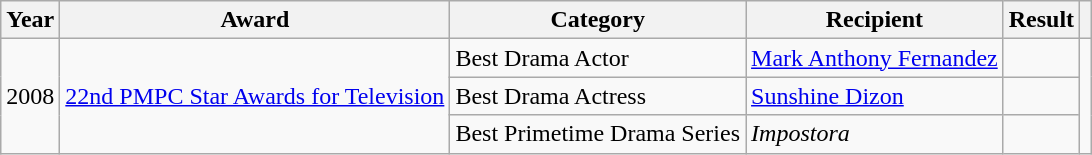<table class="wikitable">
<tr>
<th>Year</th>
<th>Award</th>
<th>Category</th>
<th>Recipient</th>
<th>Result</th>
<th></th>
</tr>
<tr>
<td rowspan=3>2008</td>
<td rowspan=3><a href='#'>22nd PMPC Star Awards for Television</a></td>
<td>Best Drama Actor</td>
<td><a href='#'>Mark Anthony Fernandez</a></td>
<td></td>
<td rowspan=3></td>
</tr>
<tr>
<td>Best Drama Actress</td>
<td><a href='#'>Sunshine Dizon</a></td>
<td></td>
</tr>
<tr>
<td>Best Primetime Drama Series</td>
<td><em>Impostora</em></td>
<td></td>
</tr>
</table>
